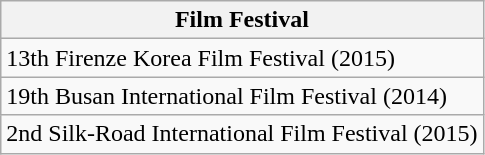<table class="wikitable">
<tr>
<th>Film Festival</th>
</tr>
<tr>
<td rowspan="1">13th Firenze Korea Film Festival (2015)</td>
</tr>
<tr>
<td rowspan="1">19th Busan International Film Festival (2014)</td>
</tr>
<tr>
<td rowspan="1">2nd Silk-Road International Film Festival (2015)</td>
</tr>
</table>
